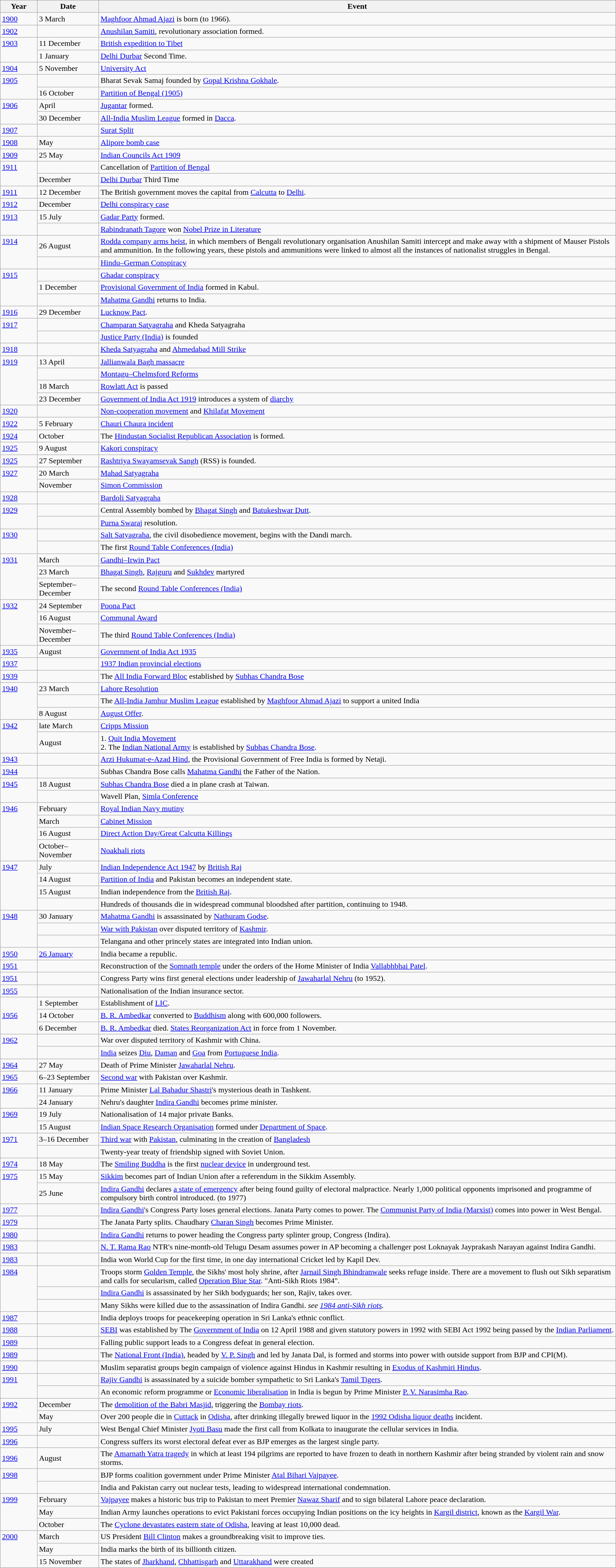<table class="wikitable" style="width:100%">
<tr>
<th style="width:6%">Year</th>
<th style="width:10%">Date</th>
<th>Event</th>
</tr>
<tr>
<td><a href='#'>1900</a></td>
<td>3 March</td>
<td><a href='#'>Maghfoor Ahmad Ajazi</a> is born (to 1966).</td>
</tr>
<tr>
<td><a href='#'>1902</a></td>
<td></td>
<td><a href='#'>Anushilan Samiti</a>, revolutionary association formed.</td>
</tr>
<tr>
<td rowspan="2" style="vertical-align:top;"><a href='#'>1903</a></td>
<td>11 December</td>
<td><a href='#'>British expedition to Tibet</a></td>
</tr>
<tr>
<td>1 January</td>
<td><a href='#'>Delhi Durbar</a> Second Time.</td>
</tr>
<tr>
<td><a href='#'>1904</a></td>
<td>5 November</td>
<td><a href='#'>University Act</a></td>
</tr>
<tr>
<td rowspan="2" style="vertical-align:top;"><a href='#'>1905</a></td>
<td></td>
<td>Bharat Sevak Samaj founded by <a href='#'>Gopal Krishna Gokhale</a>.</td>
</tr>
<tr>
<td>16 October</td>
<td><a href='#'>Partition of Bengal (1905)</a></td>
</tr>
<tr>
<td rowspan="2" style="vertical-align:top;"><a href='#'>1906</a></td>
<td>April</td>
<td><a href='#'>Jugantar</a> formed.</td>
</tr>
<tr>
<td>30 December</td>
<td><a href='#'>All-India Muslim League</a> formed in <a href='#'>Dacca</a>.</td>
</tr>
<tr>
<td><a href='#'>1907</a></td>
<td></td>
<td><a href='#'>Surat Split</a></td>
</tr>
<tr>
<td><a href='#'>1908</a></td>
<td>May</td>
<td><a href='#'>Alipore bomb case</a></td>
</tr>
<tr>
<td><a href='#'>1909</a></td>
<td>25 May</td>
<td><a href='#'>Indian Councils Act 1909</a></td>
</tr>
<tr>
<td rowspan="2" style="vertical-align:top;"><a href='#'>1911</a></td>
<td></td>
<td>Cancellation of <a href='#'>Partition of Bengal</a></td>
</tr>
<tr>
<td>December</td>
<td><a href='#'>Delhi Durbar</a> Third Time</td>
</tr>
<tr>
<td rowspan="1" style="vertical-align:top;"><a href='#'>1911</a></td>
<td>12 December</td>
<td>The British government moves the capital from <a href='#'>Calcutta</a> to <a href='#'>Delhi</a>.</td>
</tr>
<tr>
<td><a href='#'>1912</a></td>
<td>December</td>
<td><a href='#'>Delhi conspiracy case</a></td>
</tr>
<tr>
<td rowspan="2" style="vertical-align:top;"><a href='#'>1913</a></td>
<td>15 July</td>
<td><a href='#'>Gadar Party</a> formed.</td>
</tr>
<tr>
<td></td>
<td><a href='#'>Rabindranath Tagore</a> won <a href='#'>Nobel Prize in Literature</a></td>
</tr>
<tr>
<td rowspan="2" style="vertical-align:top;"><a href='#'>1914</a></td>
<td>26 August</td>
<td><a href='#'>Rodda company arms heist</a>, in which members of Bengali revolutionary organisation Anushilan Samiti intercept and make away with a shipment of Mauser Pistols and ammunition. In the following years, these pistols and ammunitions were linked to almost all the instances of nationalist struggles in Bengal.</td>
</tr>
<tr>
<td></td>
<td><a href='#'>Hindu–German Conspiracy</a></td>
</tr>
<tr>
<td rowspan="3" style="vertical-align:top;"><a href='#'>1915</a></td>
<td></td>
<td><a href='#'>Ghadar conspiracy</a></td>
</tr>
<tr>
<td>1 December</td>
<td><a href='#'>Provisional Government of India</a> formed in Kabul.</td>
</tr>
<tr>
<td></td>
<td><a href='#'>Mahatma Gandhi</a> returns to India.</td>
</tr>
<tr>
<td><a href='#'>1916</a></td>
<td>29 December</td>
<td><a href='#'>Lucknow Pact</a>.</td>
</tr>
<tr>
<td rowspan="2" style="vertical-align:top;"><a href='#'>1917</a></td>
<td></td>
<td><a href='#'>Champaran Satyagraha</a> and Kheda Satyagraha</td>
</tr>
<tr>
<td></td>
<td><a href='#'>Justice Party (India)</a> is founded</td>
</tr>
<tr>
<td><a href='#'>1918</a></td>
<td></td>
<td><a href='#'>Kheda Satyagraha</a> and <a href='#'>Ahmedabad Mill Strike</a></td>
</tr>
<tr>
<td rowspan="4" style="vertical-align:top;"><a href='#'>1919</a></td>
<td>13 April</td>
<td><a href='#'>Jallianwala Bagh massacre</a></td>
</tr>
<tr>
<td></td>
<td><a href='#'>Montagu–Chelmsford Reforms</a></td>
</tr>
<tr>
<td>18 March</td>
<td><a href='#'>Rowlatt Act</a> is passed</td>
</tr>
<tr>
<td>23 December</td>
<td><a href='#'>Government of India Act 1919</a> introduces a system of <a href='#'>diarchy</a></td>
</tr>
<tr>
<td><a href='#'>1920</a></td>
<td></td>
<td><a href='#'>Non-cooperation movement</a> and <a href='#'>Khilafat Movement</a></td>
</tr>
<tr>
<td><a href='#'>1922</a></td>
<td>5 February</td>
<td><a href='#'>Chauri Chaura incident</a></td>
</tr>
<tr>
<td><a href='#'>1924</a></td>
<td>October</td>
<td>The <a href='#'>Hindustan Socialist Republican Association</a> is formed.</td>
</tr>
<tr>
<td><a href='#'>1925</a></td>
<td>9 August</td>
<td><a href='#'>Kakori conspiracy</a></td>
</tr>
<tr>
<td><a href='#'>1925</a></td>
<td>27 September</td>
<td><a href='#'>Rashtriya Swayamsevak Sangh</a> (RSS) is founded.</td>
</tr>
<tr>
<td rowspan="2" style="vertical-align:top;"><a href='#'>1927</a></td>
<td>20 March</td>
<td><a href='#'>Mahad Satyagraha</a></td>
</tr>
<tr>
<td>November</td>
<td><a href='#'>Simon Commission</a></td>
</tr>
<tr>
<td><a href='#'>1928</a></td>
<td></td>
<td><a href='#'>Bardoli Satyagraha</a></td>
</tr>
<tr>
<td rowspan="2" style="vertical-align:top;"><a href='#'>1929</a></td>
<td></td>
<td>Central Assembly bombed by <a href='#'>Bhagat Singh</a> and <a href='#'>Batukeshwar Dutt</a>.</td>
</tr>
<tr>
<td></td>
<td><a href='#'>Purna Swaraj</a> resolution.</td>
</tr>
<tr>
<td rowspan="2" style="vertical-align:top;"><a href='#'>1930</a></td>
<td></td>
<td><a href='#'>Salt Satyagraha</a>, the civil disobedience movement, begins with the Dandi march.</td>
</tr>
<tr>
<td></td>
<td>The first <a href='#'>Round Table Conferences (India)</a></td>
</tr>
<tr>
<td rowspan="3" style="vertical-align:top;"><a href='#'>1931</a></td>
<td>March</td>
<td><a href='#'>Gandhi–Irwin Pact</a></td>
</tr>
<tr>
<td>23 March</td>
<td><a href='#'>Bhagat Singh</a>, <a href='#'>Rajguru</a> and <a href='#'>Sukhdev</a> martyred</td>
</tr>
<tr>
<td>September–December</td>
<td>The second <a href='#'>Round Table Conferences (India)</a></td>
</tr>
<tr>
<td rowspan="3" style="vertical-align:top;"><a href='#'>1932</a></td>
<td>24 September</td>
<td><a href='#'>Poona Pact</a></td>
</tr>
<tr>
<td>16 August</td>
<td><a href='#'>Communal Award</a></td>
</tr>
<tr>
<td>November–December</td>
<td>The third <a href='#'>Round Table Conferences (India)</a></td>
</tr>
<tr>
<td><a href='#'>1935</a></td>
<td>August</td>
<td><a href='#'>Government of India Act 1935</a></td>
</tr>
<tr>
<td><a href='#'>1937</a></td>
<td></td>
<td><a href='#'>1937 Indian provincial elections</a></td>
</tr>
<tr>
<td><a href='#'>1939</a></td>
<td></td>
<td>The <a href='#'>All India Forward Bloc</a> established by <a href='#'>Subhas Chandra Bose</a></td>
</tr>
<tr>
<td rowspan="3" style="vertical-align:top;"><a href='#'>1940</a></td>
<td>23 March</td>
<td><a href='#'>Lahore Resolution</a></td>
</tr>
<tr>
<td></td>
<td>The <a href='#'>All-India Jamhur Muslim League</a> established by <a href='#'>Maghfoor Ahmad Ajazi</a> to support a united India</td>
</tr>
<tr>
<td>8 August</td>
<td><a href='#'>August Offer</a>.</td>
</tr>
<tr>
<td rowspan="2" style="vertical-align:top;"><a href='#'>1942</a></td>
<td>late March</td>
<td><a href='#'>Cripps Mission</a></td>
</tr>
<tr>
<td>August</td>
<td>1. <a href='#'>Quit India Movement</a><br>2. The <a href='#'>Indian National Army</a> is established by <a href='#'>Subhas Chandra Bose</a>.</td>
</tr>
<tr>
<td><a href='#'>1943</a></td>
<td></td>
<td><a href='#'>Arzi Hukumat-e-Azad Hind</a>, the Provisional Government of Free India is formed by Netaji.</td>
</tr>
<tr>
<td><a href='#'>1944</a></td>
<td></td>
<td>Subhas Chandra Bose calls <a href='#'>Mahatma Gandhi</a> the Father of the Nation.</td>
</tr>
<tr>
<td rowspan="2" style="vertical-align:top;"><a href='#'>1945</a></td>
<td>18 August</td>
<td><a href='#'>Subhas Chandra Bose</a> died a in plane crash at Taiwan.</td>
</tr>
<tr>
<td></td>
<td>Wavell Plan, <a href='#'>Simla Conference</a></td>
</tr>
<tr>
<td rowspan="4" style="vertical-align:top;"><a href='#'>1946</a></td>
<td>February</td>
<td><a href='#'>Royal Indian Navy mutiny</a></td>
</tr>
<tr>
<td>March</td>
<td><a href='#'>Cabinet Mission</a></td>
</tr>
<tr>
<td>16 August</td>
<td><a href='#'>Direct Action Day/Great Calcutta Killings</a></td>
</tr>
<tr>
<td>October–November</td>
<td><a href='#'>Noakhali riots</a></td>
</tr>
<tr>
<td rowspan="4" style="vertical-align:top;"><a href='#'>1947</a></td>
<td>July</td>
<td><a href='#'>Indian Independence Act 1947</a> by <a href='#'>British Raj</a></td>
</tr>
<tr>
<td>14 August</td>
<td><a href='#'>Partition of India</a> and Pakistan becomes an independent state.</td>
</tr>
<tr>
<td>15 August</td>
<td>Indian independence from the <a href='#'>British Raj</a>.</td>
</tr>
<tr>
<td></td>
<td>Hundreds of thousands die in widespread communal bloodshed after partition, continuing to 1948.</td>
</tr>
<tr>
<td rowspan="3" style="vertical-align:top;"><a href='#'>1948</a></td>
<td>30 January</td>
<td><a href='#'>Mahatma Gandhi</a> is assassinated by <a href='#'>Nathuram Godse</a>.</td>
</tr>
<tr>
<td></td>
<td><a href='#'>War with Pakistan</a> over disputed territory of <a href='#'>Kashmir</a>.</td>
</tr>
<tr>
<td></td>
<td>Telangana and other princely states are integrated into Indian union.</td>
</tr>
<tr>
<td><a href='#'>1950</a></td>
<td><a href='#'>26 January</a></td>
<td>India became a republic.</td>
</tr>
<tr>
<td><a href='#'>1951</a></td>
<td></td>
<td>Reconstruction of the <a href='#'>Somnath temple</a> under the orders of the Home Minister of India <a href='#'>Vallabhbhai Patel</a>.</td>
</tr>
<tr>
<td><a href='#'>1951</a></td>
<td></td>
<td>Congress Party wins first general elections under leadership of <a href='#'>Jawaharlal Nehru</a> (to 1952).</td>
</tr>
<tr>
<td><a href='#'>1955</a></td>
<td></td>
<td>Nationalisation of the Indian insurance sector.</td>
</tr>
<tr>
<td rowspan="3"><a href='#'>1956</a></td>
<td>1 September</td>
<td>Establishment of <a href='#'>LIC</a>.</td>
</tr>
<tr>
<td>14 October</td>
<td><a href='#'>B. R. Ambedkar</a> converted to <a href='#'>Buddhism</a> along with 600,000 followers.</td>
</tr>
<tr>
<td>6 December</td>
<td><a href='#'>B. R. Ambedkar</a> died. <a href='#'>States Reorganization Act</a> in force from 1 November.</td>
</tr>
<tr>
<td rowspan="2" style="vertical-align:top;"><a href='#'>1962</a></td>
<td></td>
<td>War over disputed territory of Kashmir with China.</td>
</tr>
<tr>
<td></td>
<td><a href='#'>India</a> seizes <a href='#'>Diu</a>, <a href='#'>Daman</a> and <a href='#'>Goa</a> from <a href='#'>Portuguese India</a>.</td>
</tr>
<tr>
<td><a href='#'>1964</a></td>
<td>27 May</td>
<td>Death of Prime Minister <a href='#'>Jawaharlal Nehru</a>.</td>
</tr>
<tr>
<td><a href='#'>1965</a></td>
<td>6–23 September</td>
<td><a href='#'>Second war</a> with Pakistan over Kashmir.</td>
</tr>
<tr>
<td rowspan="2" style="vertical-align:top;"><a href='#'>1966</a></td>
<td>11 January</td>
<td>Prime Minister <a href='#'>Lal Bahadur Shastri</a>'s mysterious death in Tashkent.</td>
</tr>
<tr>
<td>24 January</td>
<td>Nehru's daughter <a href='#'>Indira Gandhi</a> becomes prime minister.</td>
</tr>
<tr>
<td rowspan="2" style="vertical-align:top;"><a href='#'>1969</a></td>
<td>19 July</td>
<td>Nationalisation of 14 major private Banks.</td>
</tr>
<tr>
<td>15 August</td>
<td><a href='#'>Indian Space Research Organisation</a> formed under <a href='#'>Department of Space</a>.</td>
</tr>
<tr>
<td rowspan="2" style="vertical-align:top;"><a href='#'>1971</a></td>
<td>3–16 December</td>
<td><a href='#'>Third war</a> with <a href='#'>Pakistan</a>, culminating in the creation of <a href='#'>Bangladesh</a></td>
</tr>
<tr>
<td></td>
<td>Twenty-year treaty of friendship signed with Soviet Union.</td>
</tr>
<tr>
<td><a href='#'>1974</a></td>
<td>18 May</td>
<td>The <a href='#'>Smiling Buddha</a> is the first <a href='#'>nuclear device</a> in underground test.</td>
</tr>
<tr>
<td rowspan="2" style="vertical-align:top;"><a href='#'>1975</a></td>
<td>15 May</td>
<td><a href='#'>Sikkim</a> becomes part of Indian Union after a referendum in the Sikkim Assembly.</td>
</tr>
<tr>
<td>25 June</td>
<td><a href='#'>Indira Gandhi</a> declares <a href='#'>a state of emergency</a> after being found guilty of electoral malpractice. Nearly 1,000 political opponents imprisoned and programme of compulsory birth control introduced. (to 1977)</td>
</tr>
<tr>
<td><a href='#'>1977</a></td>
<td></td>
<td><a href='#'>Indira Gandhi</a>'s Congress Party loses general elections. Janata Party comes to power. The <a href='#'>Communist Party of India (Marxist)</a> comes into power in West Bengal.</td>
</tr>
<tr>
<td><a href='#'>1979</a></td>
<td></td>
<td>The Janata Party splits. Chaudhary <a href='#'>Charan Singh</a> becomes Prime Minister.</td>
</tr>
<tr>
<td><a href='#'>1980</a></td>
<td></td>
<td><a href='#'>Indira Gandhi</a> returns to power heading the Congress party splinter group, Congress (Indira).</td>
</tr>
<tr>
<td><a href='#'>1983</a></td>
<td></td>
<td><a href='#'>N. T. Rama Rao</a> NTR's nine-month-old Telugu Desam assumes power in AP becoming a challenger post Loknayak Jayprakash Narayan against Indira Gandhi.</td>
</tr>
<tr>
<td><a href='#'>1983</a></td>
<td></td>
<td>India won World Cup for the first time, in one day international Cricket led by Kapil Dev.</td>
</tr>
<tr>
<td rowspan="3" style="vertical-align:top;"><a href='#'>1984</a></td>
<td></td>
<td>Troops storm <a href='#'>Golden Temple</a>, the Sikhs' most holy shrine, after <a href='#'>Jarnail Singh Bhindranwale</a> seeks refuge inside. There are a movement to flush out Sikh separatism and calls for secularism, called <a href='#'>Operation Blue Star</a>. "Anti-Sikh Riots 1984".</td>
</tr>
<tr>
<td></td>
<td><a href='#'>Indira Gandhi</a> is assassinated by her Sikh bodyguards; her son, Rajiv, takes over.</td>
</tr>
<tr>
<td></td>
<td>Many Sikhs were killed due to the assassination of Indira Gandhi. <em>see <a href='#'>1984 anti-Sikh riots</a>.</em></td>
</tr>
<tr>
<td><a href='#'>1987</a></td>
<td></td>
<td>India deploys troops for peacekeeping operation in Sri Lanka's ethnic conflict.</td>
</tr>
<tr>
<td><a href='#'>1988</a></td>
<td></td>
<td><a href='#'>SEBI</a> was established by The <a href='#'>Government of India</a> on 12 April 1988 and given statutory powers in 1992 with SEBI Act 1992 being passed by the <a href='#'>Indian Parliament</a>.</td>
</tr>
<tr>
<td><a href='#'>1989</a></td>
<td></td>
<td>Falling public support leads to a Congress defeat in general election.</td>
</tr>
<tr>
<td><a href='#'>1989</a></td>
<td></td>
<td>The <a href='#'>National Front (India)</a>, headed by <a href='#'>V. P. Singh</a> and led by Janata Dal, is formed and storms into power with outside support from BJP and CPI(M).</td>
</tr>
<tr>
<td><a href='#'>1990</a></td>
<td></td>
<td>Muslim separatist groups begin campaign of violence against Hindus in Kashmir resulting in <a href='#'>Exodus of Kashmiri Hindus</a>.</td>
</tr>
<tr>
<td rowspan="2" style="vertical-align:top;"><a href='#'>1991</a></td>
<td></td>
<td><a href='#'>Rajiv Gandhi</a> is assassinated by a suicide bomber sympathetic to Sri Lanka's <a href='#'>Tamil Tigers</a>.</td>
</tr>
<tr>
<td></td>
<td>An economic reform programme or <a href='#'>Economic liberalisation</a> in India is begun by Prime Minister <a href='#'>P. V. Narasimha Rao</a>.</td>
</tr>
<tr>
<td rowspan="2" style="vertical-align:top;"><a href='#'>1992</a></td>
<td>December</td>
<td>The <a href='#'>demolition of the Babri Masjid</a>, triggering the <a href='#'>Bombay riots</a>.</td>
</tr>
<tr>
<td>May</td>
<td>Over 200 people die in <a href='#'>Cuttack</a> in <a href='#'>Odisha</a>, after drinking illegally brewed liquor in the <a href='#'>1992 Odisha liquor deaths</a> incident.</td>
</tr>
<tr>
<td><a href='#'>1995</a></td>
<td>July</td>
<td>West Bengal Chief Minister <a href='#'>Jyoti Basu</a> made the first call from Kolkata to inaugurate the cellular services in India.</td>
</tr>
<tr>
<td><a href='#'>1996</a></td>
<td></td>
<td>Congress suffers its worst electoral defeat ever as BJP emerges as the largest single party.</td>
</tr>
<tr>
<td><a href='#'>1996</a></td>
<td>August</td>
<td>The <a href='#'>Amarnath Yatra tragedy</a> in which at least 194 pilgrims are reported to have frozen to death in northern Kashmir after being stranded by violent rain and snow storms.</td>
</tr>
<tr>
<td rowspan="2" style="vertical-align:top;"><a href='#'>1998</a></td>
<td></td>
<td>BJP forms coalition government under Prime Minister <a href='#'>Atal Bihari Vajpayee</a>.</td>
</tr>
<tr>
<td></td>
<td>India and Pakistan carry out nuclear tests, leading to widespread international condemnation.</td>
</tr>
<tr>
<td rowspan="3" style="vertical-align:top;"><a href='#'>1999</a></td>
<td>February</td>
<td><a href='#'>Vajpayee</a> makes a historic bus trip to Pakistan to meet Premier <a href='#'>Nawaz Sharif</a> and to sign bilateral Lahore peace declaration.</td>
</tr>
<tr>
<td>May</td>
<td>Indian Army launches operations to evict Pakistani forces occupying Indian positions on the icy heights in <a href='#'>Kargil district</a>, known as the <a href='#'>Kargil War</a>.</td>
</tr>
<tr>
<td>October</td>
<td>The <a href='#'>Cyclone devastates eastern state of Odisha</a>, leaving at least 10,000 dead.</td>
</tr>
<tr>
<td rowspan="3" style="vertical-align:top;"><a href='#'>2000</a></td>
<td>March</td>
<td>US President <a href='#'>Bill Clinton</a> makes a groundbreaking visit to improve ties.</td>
</tr>
<tr>
<td>May</td>
<td>India marks the birth of its billionth citizen.</td>
</tr>
<tr>
<td>15 November</td>
<td>The states of <a href='#'>Jharkhand</a>, <a href='#'>Chhattisgarh</a> and <a href='#'>Uttarakhand</a> were created</td>
</tr>
</table>
